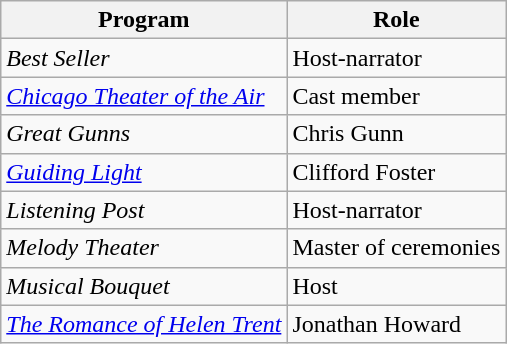<table class="wikitable">
<tr>
<th>Program</th>
<th>Role</th>
</tr>
<tr>
<td><em>Best Seller</em></td>
<td>Host-narrator</td>
</tr>
<tr>
<td><em><a href='#'>Chicago Theater of the Air</a></em></td>
<td>Cast member</td>
</tr>
<tr>
<td><em>Great Gunns</em></td>
<td>Chris Gunn</td>
</tr>
<tr>
<td><em><a href='#'>Guiding Light</a></em></td>
<td>Clifford Foster</td>
</tr>
<tr>
<td><em>Listening Post</em></td>
<td>Host-narrator</td>
</tr>
<tr>
<td><em>Melody Theater</em></td>
<td>Master of ceremonies</td>
</tr>
<tr>
<td><em>Musical Bouquet</em></td>
<td>Host</td>
</tr>
<tr>
<td><em><a href='#'>The Romance of Helen Trent</a></em></td>
<td>Jonathan Howard</td>
</tr>
</table>
